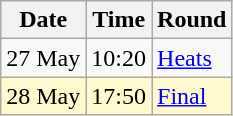<table class="wikitable">
<tr>
<th>Date</th>
<th>Time</th>
<th>Round</th>
</tr>
<tr>
<td>27 May</td>
<td>10:20</td>
<td><a href='#'>Heats</a></td>
</tr>
<tr style="background:lemonchiffon">
<td>28 May</td>
<td>17:50</td>
<td><a href='#'>Final</a></td>
</tr>
</table>
